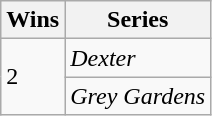<table class="wikitable">
<tr>
<th>Wins</th>
<th>Series</th>
</tr>
<tr>
<td rowspan="2">2</td>
<td><em>Dexter</em></td>
</tr>
<tr>
<td><em>Grey Gardens</em></td>
</tr>
</table>
